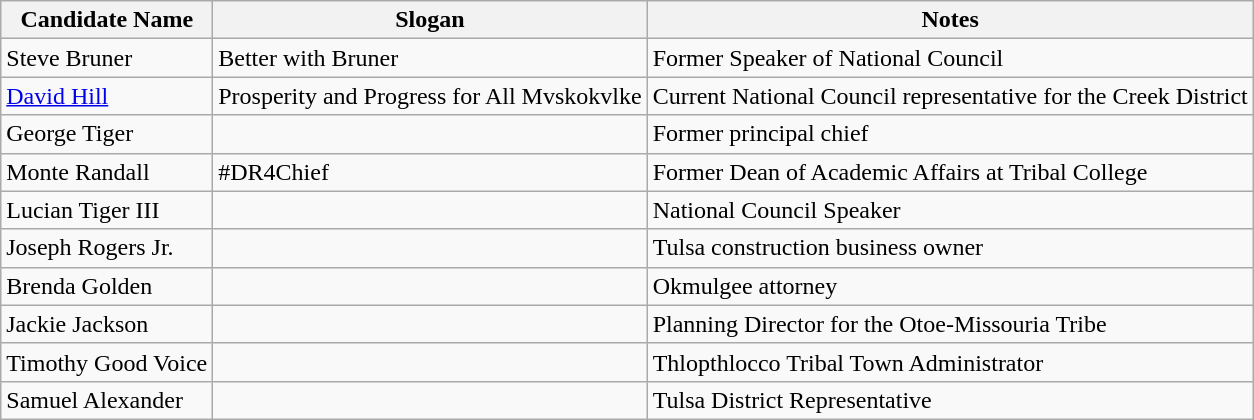<table class="wikitable">
<tr>
<th>Candidate Name</th>
<th>Slogan</th>
<th>Notes</th>
</tr>
<tr>
<td>Steve Bruner</td>
<td>Better with Bruner</td>
<td>Former Speaker of National Council</td>
</tr>
<tr>
<td><a href='#'>David Hill</a></td>
<td>Prosperity and Progress for All Mvskokvlke</td>
<td>Current National Council representative for the Creek District</td>
</tr>
<tr>
<td>George Tiger</td>
<td></td>
<td>Former principal chief</td>
</tr>
<tr>
<td>Monte Randall</td>
<td>#DR4Chief</td>
<td>Former Dean of Academic Affairs at Tribal College</td>
</tr>
<tr>
<td>Lucian Tiger III</td>
<td></td>
<td>National Council Speaker</td>
</tr>
<tr>
<td>Joseph Rogers Jr.</td>
<td></td>
<td>Tulsa construction business owner</td>
</tr>
<tr>
<td>Brenda Golden</td>
<td></td>
<td>Okmulgee attorney</td>
</tr>
<tr>
<td>Jackie Jackson</td>
<td></td>
<td>Planning Director for the Otoe-Missouria Tribe</td>
</tr>
<tr>
<td>Timothy Good Voice</td>
<td></td>
<td>Thlopthlocco Tribal Town Administrator</td>
</tr>
<tr>
<td>Samuel Alexander</td>
<td></td>
<td>Tulsa District Representative</td>
</tr>
</table>
